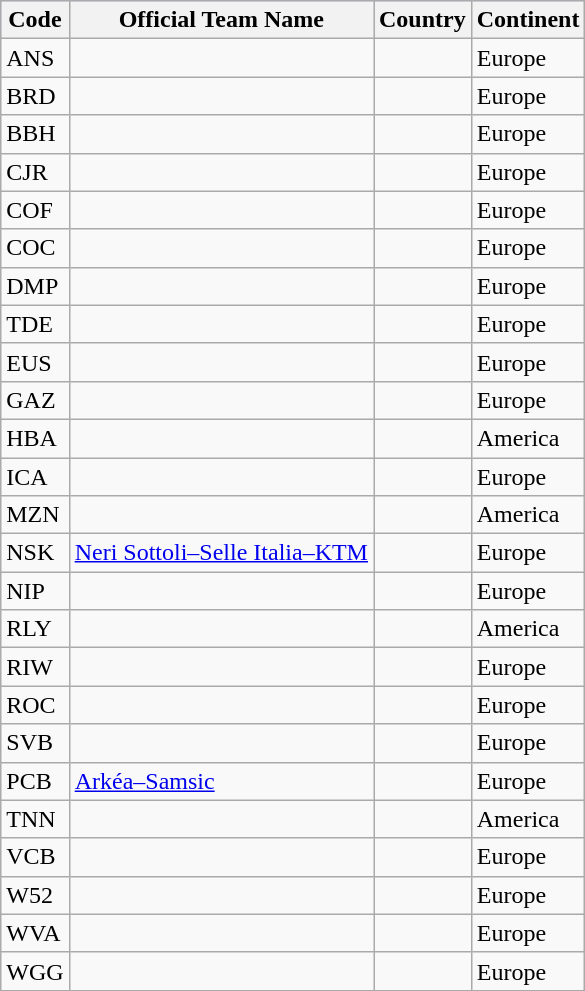<table class="wikitable sortable">
<tr style="background:#ccf;">
<th>Code</th>
<th>Official Team Name</th>
<th>Country</th>
<th>Continent</th>
</tr>
<tr>
<td>ANS</td>
<td></td>
<td></td>
<td>Europe</td>
</tr>
<tr>
<td>BRD</td>
<td></td>
<td></td>
<td>Europe</td>
</tr>
<tr>
<td>BBH</td>
<td></td>
<td></td>
<td>Europe</td>
</tr>
<tr>
<td>CJR</td>
<td></td>
<td></td>
<td>Europe</td>
</tr>
<tr>
<td>COF</td>
<td></td>
<td></td>
<td>Europe</td>
</tr>
<tr>
<td>COC</td>
<td></td>
<td></td>
<td>Europe</td>
</tr>
<tr>
<td>DMP</td>
<td></td>
<td></td>
<td>Europe</td>
</tr>
<tr>
<td>TDE</td>
<td></td>
<td></td>
<td>Europe</td>
</tr>
<tr>
<td>EUS</td>
<td></td>
<td></td>
<td>Europe</td>
</tr>
<tr>
<td>GAZ</td>
<td></td>
<td></td>
<td>Europe</td>
</tr>
<tr>
<td>HBA</td>
<td></td>
<td></td>
<td>America</td>
</tr>
<tr>
<td>ICA</td>
<td></td>
<td></td>
<td>Europe</td>
</tr>
<tr>
<td>MZN</td>
<td></td>
<td></td>
<td>America</td>
</tr>
<tr>
<td>NSK</td>
<td><a href='#'>Neri Sottoli–Selle Italia–KTM</a></td>
<td></td>
<td>Europe</td>
</tr>
<tr>
<td>NIP</td>
<td></td>
<td></td>
<td>Europe</td>
</tr>
<tr>
<td>RLY</td>
<td></td>
<td></td>
<td>America</td>
</tr>
<tr>
<td>RIW</td>
<td></td>
<td></td>
<td>Europe</td>
</tr>
<tr>
<td>ROC</td>
<td></td>
<td></td>
<td>Europe</td>
</tr>
<tr>
<td>SVB</td>
<td></td>
<td></td>
<td>Europe</td>
</tr>
<tr>
<td>PCB</td>
<td><a href='#'>Arkéa–Samsic</a></td>
<td></td>
<td>Europe</td>
</tr>
<tr>
<td>TNN</td>
<td></td>
<td></td>
<td>America</td>
</tr>
<tr>
<td>VCB</td>
<td></td>
<td></td>
<td>Europe</td>
</tr>
<tr>
<td>W52</td>
<td></td>
<td></td>
<td>Europe</td>
</tr>
<tr>
<td>WVA</td>
<td></td>
<td></td>
<td>Europe</td>
</tr>
<tr>
<td>WGG</td>
<td></td>
<td></td>
<td>Europe</td>
</tr>
</table>
